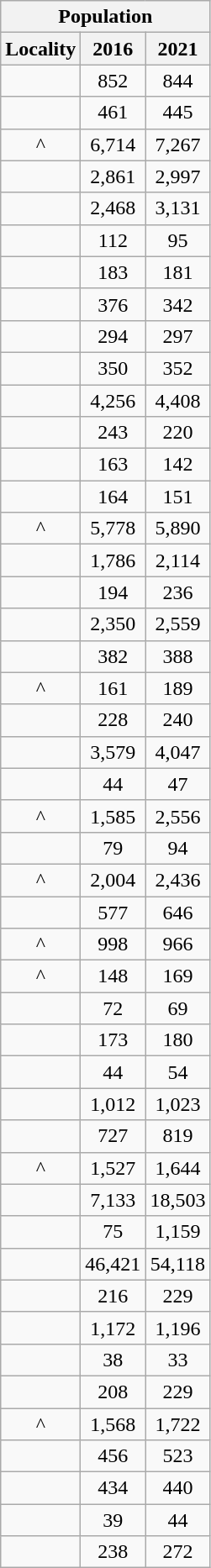<table class="wikitable sortable" style="text-align:center;">
<tr>
<th colspan="3" style="text-align:center;  font-weight:bold">Population</th>
</tr>
<tr>
<th style="text-align:center; background:  font-weight:bold">Locality</th>
<th style="text-align:center; background:  font-weight:bold"><strong>2016</strong></th>
<th style="text-align:center; background:  font-weight:bold"><strong>2021</strong></th>
</tr>
<tr>
<td></td>
<td>852</td>
<td>844</td>
</tr>
<tr>
<td></td>
<td>461</td>
<td>445</td>
</tr>
<tr>
<td>^</td>
<td>6,714</td>
<td>7,267</td>
</tr>
<tr>
<td></td>
<td>2,861</td>
<td>2,997</td>
</tr>
<tr>
<td></td>
<td>2,468</td>
<td>3,131</td>
</tr>
<tr>
<td></td>
<td>112</td>
<td>95</td>
</tr>
<tr>
<td></td>
<td>183</td>
<td>181</td>
</tr>
<tr>
<td></td>
<td>376</td>
<td>342</td>
</tr>
<tr>
<td></td>
<td>294</td>
<td>297</td>
</tr>
<tr>
<td></td>
<td>350</td>
<td>352</td>
</tr>
<tr>
<td></td>
<td>4,256</td>
<td>4,408</td>
</tr>
<tr>
<td></td>
<td>243</td>
<td>220</td>
</tr>
<tr>
<td></td>
<td>163</td>
<td>142</td>
</tr>
<tr>
<td></td>
<td>164</td>
<td>151</td>
</tr>
<tr>
<td>^</td>
<td>5,778</td>
<td>5,890</td>
</tr>
<tr>
<td></td>
<td>1,786</td>
<td>2,114</td>
</tr>
<tr>
<td></td>
<td>194</td>
<td>236</td>
</tr>
<tr>
<td></td>
<td>2,350</td>
<td>2,559</td>
</tr>
<tr>
<td></td>
<td>382</td>
<td>388</td>
</tr>
<tr>
<td>^</td>
<td>161</td>
<td>189</td>
</tr>
<tr>
<td></td>
<td>228</td>
<td>240</td>
</tr>
<tr>
<td></td>
<td>3,579</td>
<td>4,047</td>
</tr>
<tr>
<td></td>
<td>44</td>
<td>47</td>
</tr>
<tr>
<td>^</td>
<td>1,585</td>
<td>2,556</td>
</tr>
<tr>
<td></td>
<td>79</td>
<td>94</td>
</tr>
<tr>
<td>^</td>
<td>2,004</td>
<td>2,436</td>
</tr>
<tr>
<td></td>
<td>577</td>
<td>646</td>
</tr>
<tr>
<td>^</td>
<td>998</td>
<td>966</td>
</tr>
<tr>
<td>^</td>
<td>148</td>
<td>169</td>
</tr>
<tr>
<td></td>
<td>72</td>
<td>69</td>
</tr>
<tr>
<td></td>
<td>173</td>
<td>180</td>
</tr>
<tr>
<td></td>
<td>44</td>
<td>54</td>
</tr>
<tr>
<td></td>
<td>1,012</td>
<td>1,023</td>
</tr>
<tr>
<td></td>
<td>727</td>
<td>819</td>
</tr>
<tr>
<td>^</td>
<td>1,527</td>
<td>1,644</td>
</tr>
<tr>
<td></td>
<td>7,133</td>
<td>18,503</td>
</tr>
<tr>
<td></td>
<td>75</td>
<td>1,159</td>
</tr>
<tr>
<td></td>
<td>46,421</td>
<td>54,118</td>
</tr>
<tr>
<td></td>
<td>216</td>
<td>229</td>
</tr>
<tr>
<td></td>
<td>1,172</td>
<td>1,196</td>
</tr>
<tr>
<td></td>
<td>38</td>
<td>33</td>
</tr>
<tr>
<td></td>
<td>208</td>
<td>229</td>
</tr>
<tr>
<td>^</td>
<td>1,568</td>
<td>1,722</td>
</tr>
<tr>
<td></td>
<td>456</td>
<td>523</td>
</tr>
<tr>
<td></td>
<td>434</td>
<td>440</td>
</tr>
<tr>
<td></td>
<td>39</td>
<td>44</td>
</tr>
<tr>
<td></td>
<td>238</td>
<td>272</td>
</tr>
</table>
